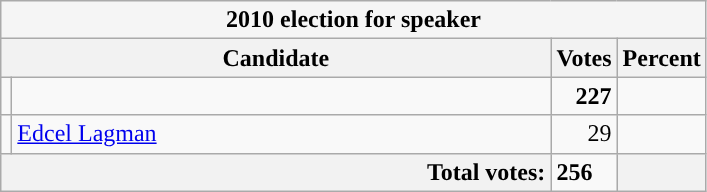<table class="wikitable">
<tr>
<th colspan=4 style="background:#f5f5f5">2010 election for speaker</th>
</tr>
<tr>
<th colspan=2>Candidate</th>
<th>Votes</th>
<th>Percent</th>
</tr>
<tr>
<td style="background-color: "></td>
<td style="width: 22em;"></td>
<td style="text-align:right"><strong>227</strong></td>
<td style="text-align:right"><strong></strong></td>
</tr>
<tr>
<td style="background-color: "></td>
<td {{nowrap><a href='#'>Edcel Lagman</a> </td>
<td style="text-align:right">29</td>
<td style="text-align:right"></td>
</tr>
<tr>
<th colspan=2 style="text-align:right">Total votes:</th>
<td><strong>256</strong></td>
<th></th>
</tr>
</table>
